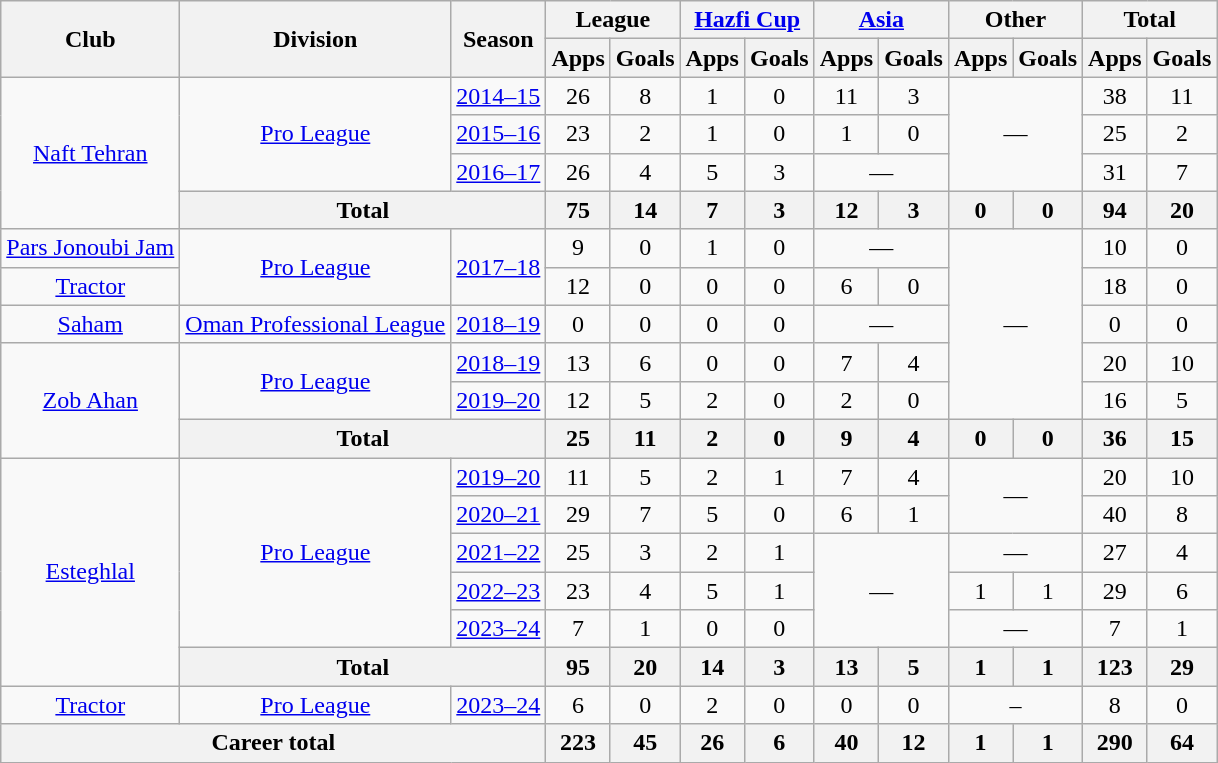<table class="wikitable" style="text-align: center;">
<tr>
<th rowspan="2">Club</th>
<th rowspan="2">Division</th>
<th rowspan="2">Season</th>
<th colspan="2">League</th>
<th colspan="2"><a href='#'>Hazfi Cup</a></th>
<th colspan="2"><a href='#'>Asia</a></th>
<th colspan="2">Other</th>
<th colspan="2">Total</th>
</tr>
<tr>
<th>Apps</th>
<th>Goals</th>
<th>Apps</th>
<th>Goals</th>
<th>Apps</th>
<th>Goals</th>
<th>Apps</th>
<th>Goals</th>
<th>Apps</th>
<th>Goals</th>
</tr>
<tr>
<td rowspan="4"><a href='#'>Naft Tehran</a></td>
<td rowspan="3"><a href='#'>Pro League</a></td>
<td><a href='#'>2014–15</a></td>
<td>26</td>
<td>8</td>
<td>1</td>
<td>0</td>
<td>11</td>
<td>3</td>
<td colspan="2" rowspan="3">—</td>
<td>38</td>
<td>11</td>
</tr>
<tr>
<td><a href='#'>2015–16</a></td>
<td>23</td>
<td>2</td>
<td>1</td>
<td>0</td>
<td>1</td>
<td>0</td>
<td>25</td>
<td>2</td>
</tr>
<tr>
<td><a href='#'>2016–17</a></td>
<td>26</td>
<td>4</td>
<td>5</td>
<td>3</td>
<td colspan="2">—</td>
<td>31</td>
<td>7</td>
</tr>
<tr>
<th colspan=2>Total</th>
<th>75</th>
<th>14</th>
<th>7</th>
<th>3</th>
<th>12</th>
<th>3</th>
<th>0</th>
<th>0</th>
<th>94</th>
<th>20</th>
</tr>
<tr>
<td><a href='#'>Pars Jonoubi Jam</a></td>
<td rowspan="2"><a href='#'>Pro League</a></td>
<td rowspan="2"><a href='#'>2017–18</a></td>
<td>9</td>
<td>0</td>
<td>1</td>
<td>0</td>
<td colspan="2">—</td>
<td colspan="2" rowspan="5">—</td>
<td>10</td>
<td>0</td>
</tr>
<tr>
<td><a href='#'>Tractor</a></td>
<td>12</td>
<td>0</td>
<td>0</td>
<td>0</td>
<td>6</td>
<td>0</td>
<td>18</td>
<td>0</td>
</tr>
<tr>
<td><a href='#'>Saham</a></td>
<td><a href='#'>Oman Professional League</a></td>
<td><a href='#'>2018–19</a></td>
<td>0</td>
<td>0</td>
<td>0</td>
<td>0</td>
<td colspan="2">—</td>
<td>0</td>
<td>0</td>
</tr>
<tr>
<td rowspan="3"><a href='#'>Zob Ahan</a></td>
<td rowspan="2"><a href='#'>Pro League</a></td>
<td><a href='#'>2018–19</a></td>
<td>13</td>
<td>6</td>
<td>0</td>
<td>0</td>
<td>7</td>
<td>4</td>
<td>20</td>
<td>10</td>
</tr>
<tr>
<td><a href='#'>2019–20</a></td>
<td>12</td>
<td>5</td>
<td>2</td>
<td>0</td>
<td>2</td>
<td>0</td>
<td>16</td>
<td>5</td>
</tr>
<tr>
<th colspan=2>Total</th>
<th>25</th>
<th>11</th>
<th>2</th>
<th>0</th>
<th>9</th>
<th>4</th>
<th>0</th>
<th>0</th>
<th>36</th>
<th>15</th>
</tr>
<tr>
<td rowspan="6"><a href='#'>Esteghlal</a></td>
<td rowspan="5"><a href='#'>Pro League</a></td>
<td><a href='#'>2019–20</a></td>
<td>11</td>
<td>5</td>
<td>2</td>
<td>1</td>
<td>7</td>
<td>4</td>
<td colspan="2" rowspan="2">—</td>
<td>20</td>
<td>10</td>
</tr>
<tr>
<td><a href='#'>2020–21</a></td>
<td>29</td>
<td>7</td>
<td>5</td>
<td>0</td>
<td>6</td>
<td>1</td>
<td>40</td>
<td>8</td>
</tr>
<tr>
<td><a href='#'>2021–22</a></td>
<td>25</td>
<td>3</td>
<td>2</td>
<td>1</td>
<td colspan="2" rowspan="3">—</td>
<td colspan="2">—</td>
<td>27</td>
<td>4</td>
</tr>
<tr>
<td><a href='#'>2022–23</a></td>
<td>23</td>
<td>4</td>
<td>5</td>
<td>1</td>
<td>1</td>
<td>1</td>
<td>29</td>
<td>6</td>
</tr>
<tr>
<td><a href='#'>2023–24</a></td>
<td>7</td>
<td>1</td>
<td>0</td>
<td>0</td>
<td colspan="2">—</td>
<td>7</td>
<td>1</td>
</tr>
<tr>
<th colspan="2">Total</th>
<th>95</th>
<th>20</th>
<th>14</th>
<th>3</th>
<th>13</th>
<th>5</th>
<th>1</th>
<th>1</th>
<th>123</th>
<th>29</th>
</tr>
<tr>
<td><a href='#'>Tractor</a></td>
<td><a href='#'>Pro League</a></td>
<td><a href='#'>2023–24</a></td>
<td>6</td>
<td>0</td>
<td>2</td>
<td>0</td>
<td>0</td>
<td>0</td>
<td colspan="2">–</td>
<td>8</td>
<td>0</td>
</tr>
<tr>
<th colspan="3">Career total</th>
<th>223</th>
<th>45</th>
<th>26</th>
<th>6</th>
<th>40</th>
<th>12</th>
<th>1</th>
<th>1</th>
<th>290</th>
<th>64</th>
</tr>
</table>
